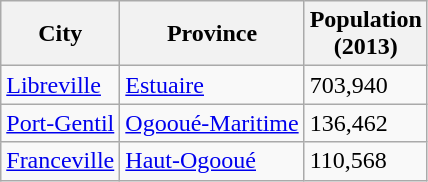<table class="wikitable sortable sticky-header col3right">
<tr>
<th>City</th>
<th>Province</th>
<th>Population<br>(2013)</th>
</tr>
<tr>
<td><a href='#'>Libreville</a></td>
<td><a href='#'>Estuaire</a></td>
<td>703,940</td>
</tr>
<tr>
<td><a href='#'>Port-Gentil</a></td>
<td><a href='#'>Ogooué-Maritime</a></td>
<td>136,462</td>
</tr>
<tr>
<td><a href='#'>Franceville</a></td>
<td><a href='#'>Haut-Ogooué</a></td>
<td>110,568</td>
</tr>
</table>
